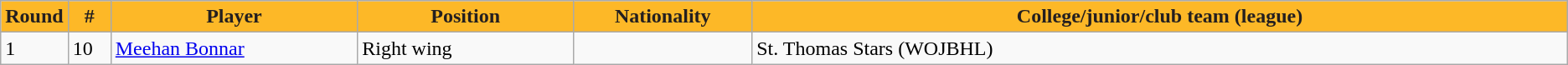<table class="wikitable">
<tr>
<th style="background:#FDB827; color:#231F20" width="2.75%">Round</th>
<th style="background:#FDB827; color:#231F20" width="2.75%">#</th>
<th style="background:#FDB827; color:#231F20" width="16.0%">Player</th>
<th style="background:#FDB827; color:#231F20" width="14.0%">Position</th>
<th style="background:#FDB827; color:#231F20" width="11.5%">Nationality</th>
<th style="background:#FDB827; color:#231F20" width="100.0%">College/junior/club team (league)</th>
</tr>
<tr>
<td>1</td>
<td>10</td>
<td><a href='#'>Meehan Bonnar</a></td>
<td>Right wing</td>
<td></td>
<td>St. Thomas Stars (WOJBHL)</td>
</tr>
</table>
